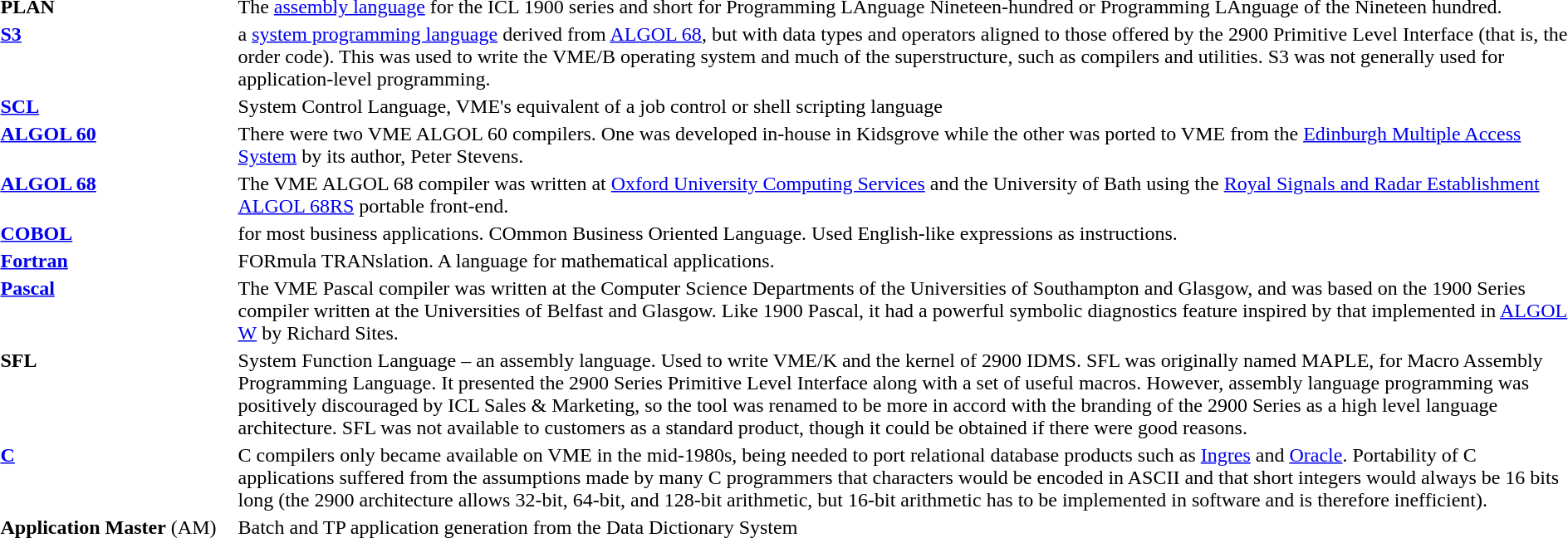<table>
<tr>
<td valign="top" width="15%"><strong>PLAN</strong></td>
<td width="85%">The <a href='#'>assembly language</a> for the ICL 1900 series and short for Programming LAnguage Nineteen-hundred or Programming LAnguage of the Nineteen hundred.</td>
</tr>
<tr>
<td valign="top" width="15%"><strong><a href='#'>S3</a></strong></td>
<td width="85%">a <a href='#'>system programming language</a> derived from <a href='#'>ALGOL 68</a>, but with data types and operators aligned to those offered by the 2900 Primitive Level Interface (that is, the order code). This was used to write the VME/B operating system and much of the superstructure, such as compilers and utilities. S3 was not generally used for application-level programming.</td>
</tr>
<tr>
<td valign="top" width="15%"><strong><a href='#'>SCL</a></strong></td>
<td>System Control Language, VME's equivalent of a job control or shell scripting language</td>
</tr>
<tr>
<td valign="top" width="15%"><strong><a href='#'>ALGOL 60</a></strong></td>
<td>There were two VME ALGOL 60 compilers. One was developed in-house in Kidsgrove while the other was ported to VME from the <a href='#'>Edinburgh Multiple Access System</a> by its author, Peter Stevens.</td>
</tr>
<tr>
<td valign="top" width="15%"><strong><a href='#'>ALGOL 68</a></strong></td>
<td>The VME ALGOL 68 compiler was written at <a href='#'>Oxford University Computing Services</a> and the University of Bath using the <a href='#'>Royal Signals and Radar Establishment</a> <a href='#'>ALGOL 68RS</a> portable front-end.</td>
</tr>
<tr>
<td valign="top" width="15%"><strong><a href='#'>COBOL</a></strong></td>
<td>for most business applications. COmmon Business Oriented Language. Used English-like expressions as instructions.</td>
</tr>
<tr>
<td valign="top" width="15%"><strong><a href='#'>Fortran</a></strong></td>
<td>FORmula TRANslation. A language for mathematical applications.</td>
</tr>
<tr>
<td valign="top"><strong><a href='#'>Pascal</a></strong></td>
<td>The VME Pascal compiler was written at the Computer Science Departments of the Universities of Southampton and Glasgow, and was based on the 1900 Series compiler written at the Universities of Belfast and Glasgow. Like 1900 Pascal, it had a powerful symbolic diagnostics feature inspired by that implemented in <a href='#'>ALGOL W</a> by Richard Sites.</td>
</tr>
<tr>
<td valign="top"><strong>SFL</strong></td>
<td>System Function Language – an assembly language. Used to write VME/K and the kernel of 2900 IDMS. SFL was originally named MAPLE, for Macro Assembly Programming Language. It presented the 2900 Series Primitive Level Interface along with a set of useful macros. However, assembly language programming was positively discouraged by ICL Sales & Marketing, so the tool was renamed to be more in accord with the branding of the 2900 Series as a high level language architecture. SFL was not available to customers as a standard product, though it could be obtained if there were good reasons.</td>
</tr>
<tr>
<td valign="top"><strong><a href='#'>C</a></strong></td>
<td>C compilers only became available on VME in the mid-1980s, being needed to port relational database products such as <a href='#'>Ingres</a> and <a href='#'>Oracle</a>. Portability of C applications suffered from the assumptions made by many C programmers that characters would be encoded in ASCII and that short integers would always be 16 bits long (the 2900 architecture allows 32-bit, 64-bit, and 128-bit arithmetic, but 16-bit arithmetic has to be implemented in software and is therefore inefficient).</td>
</tr>
<tr>
<td><strong>Application Master</strong> (AM)</td>
<td valign="top">Batch and TP application generation from the Data Dictionary System</td>
</tr>
<tr>
</tr>
</table>
